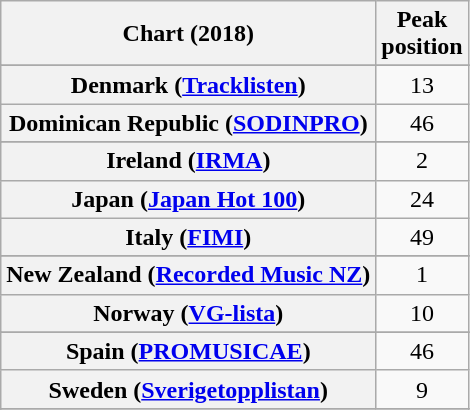<table class="wikitable sortable plainrowheaders" style="text-align:center">
<tr>
<th scope="col">Chart (2018)</th>
<th scope="col">Peak<br> position</th>
</tr>
<tr>
</tr>
<tr>
</tr>
<tr>
</tr>
<tr>
</tr>
<tr>
</tr>
<tr>
</tr>
<tr>
<th scope="row">Denmark (<a href='#'>Tracklisten</a>)</th>
<td>13</td>
</tr>
<tr>
<th scope="row">Dominican Republic (<a href='#'>SODINPRO</a>)</th>
<td>46</td>
</tr>
<tr>
</tr>
<tr>
</tr>
<tr>
</tr>
<tr>
</tr>
<tr>
<th scope="row">Ireland (<a href='#'>IRMA</a>)</th>
<td>2</td>
</tr>
<tr>
<th scope="row">Japan (<a href='#'>Japan Hot 100</a>)</th>
<td>24</td>
</tr>
<tr>
<th scope="row">Italy (<a href='#'>FIMI</a>)</th>
<td>49</td>
</tr>
<tr>
</tr>
<tr>
</tr>
<tr>
<th scope="row">New Zealand (<a href='#'>Recorded Music NZ</a>)</th>
<td>1</td>
</tr>
<tr>
<th scope="row">Norway (<a href='#'>VG-lista</a>)</th>
<td>10</td>
</tr>
<tr>
</tr>
<tr>
</tr>
<tr>
</tr>
<tr>
<th scope="row">Spain (<a href='#'>PROMUSICAE</a>)</th>
<td>46</td>
</tr>
<tr>
<th scope="row">Sweden (<a href='#'>Sverigetopplistan</a>)</th>
<td>9</td>
</tr>
<tr>
</tr>
<tr>
</tr>
<tr>
</tr>
<tr>
</tr>
<tr>
</tr>
</table>
